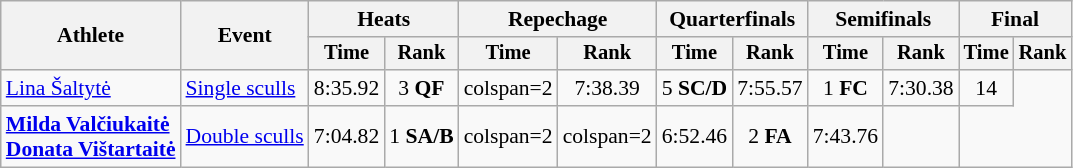<table class="wikitable" style="font-size:90%">
<tr>
<th rowspan="2">Athlete</th>
<th rowspan="2">Event</th>
<th colspan="2">Heats</th>
<th colspan="2">Repechage</th>
<th colspan="2">Quarterfinals</th>
<th colspan="2">Semifinals</th>
<th colspan="2">Final</th>
</tr>
<tr style="font-size:95%">
<th>Time</th>
<th>Rank</th>
<th>Time</th>
<th>Rank</th>
<th>Time</th>
<th>Rank</th>
<th>Time</th>
<th>Rank</th>
<th>Time</th>
<th>Rank</th>
</tr>
<tr align=center>
<td align=left><a href='#'>Lina Šaltytė</a></td>
<td align=left><a href='#'>Single sculls</a></td>
<td>8:35.92</td>
<td>3 <strong>QF</strong></td>
<td>colspan=2 </td>
<td>7:38.39</td>
<td>5 <strong>SC/D</strong></td>
<td>7:55.57</td>
<td>1 <strong>FC</strong></td>
<td>7:30.38</td>
<td>14</td>
</tr>
<tr align=center>
<td align=left><strong><a href='#'>Milda Valčiukaitė</a><br><a href='#'>Donata Vištartaitė</a></strong></td>
<td align=left><a href='#'>Double sculls</a></td>
<td>7:04.82</td>
<td>1 <strong>SA/B</strong></td>
<td>colspan=2 </td>
<td>colspan=2 </td>
<td>6:52.46</td>
<td>2 <strong>FA</strong></td>
<td>7:43.76</td>
<td></td>
</tr>
</table>
